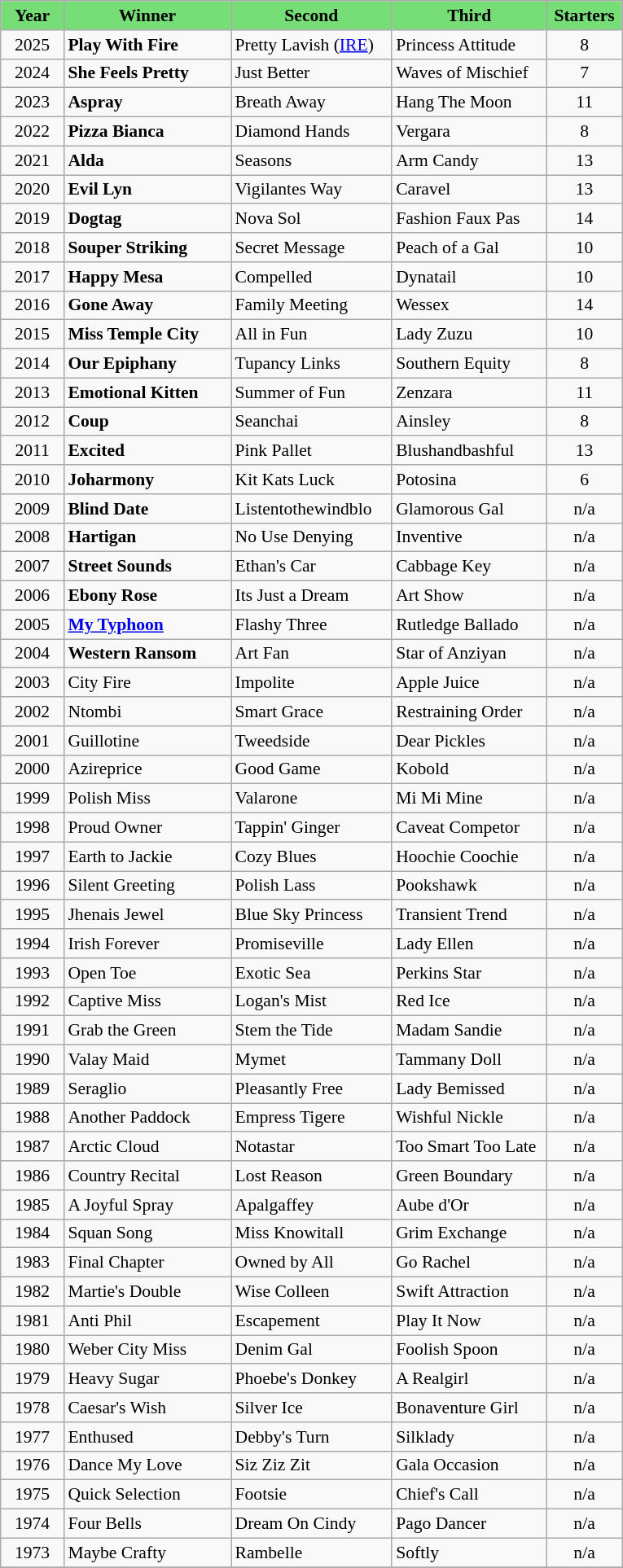<table class = "wikitable sortable" | border="1" cellpadding="0" style="border-collapse: collapse; font-size:90%">
<tr bgcolor="#77dd77" align="center">
<td width="45px"><strong>Year</strong> <br></td>
<td width="130px"><strong>Winner</strong> <br></td>
<td width="125px"><strong>Second</strong> <br></td>
<td width="120px"><strong>Third</strong> <br></td>
<td width="55px"><strong>Starters</strong></td>
</tr>
<tr>
<td align="center">2025</td>
<td><strong>Play With Fire</strong></td>
<td>Pretty Lavish (<a href='#'>IRE</a>)</td>
<td>Princess Attitude</td>
<td align="center">8</td>
</tr>
<tr>
<td align="center">2024</td>
<td><strong>She Feels Pretty</strong></td>
<td>Just Better</td>
<td>Waves of Mischief</td>
<td align="center">7</td>
</tr>
<tr>
<td align="center">2023</td>
<td><strong>Aspray</strong></td>
<td>Breath Away</td>
<td>Hang The Moon</td>
<td align="center">11</td>
</tr>
<tr>
<td align=center>2022</td>
<td><strong>Pizza Bianca</strong></td>
<td>Diamond Hands</td>
<td>Vergara</td>
<td align=center>8</td>
</tr>
<tr>
<td align=center>2021</td>
<td><strong>Alda</strong></td>
<td>Seasons</td>
<td>Arm Candy</td>
<td align=center>13</td>
</tr>
<tr>
<td align=center>2020</td>
<td><strong>Evil Lyn</strong></td>
<td>Vigilantes Way</td>
<td>Caravel</td>
<td align=center>13</td>
</tr>
<tr>
<td align=center>2019</td>
<td><strong>Dogtag</strong></td>
<td>Nova Sol</td>
<td>Fashion Faux Pas</td>
<td align=center>14</td>
</tr>
<tr>
<td align=center>2018</td>
<td><strong>Souper Striking</strong></td>
<td>Secret Message</td>
<td>Peach of a Gal</td>
<td align=center>10</td>
</tr>
<tr>
<td align=center>2017</td>
<td><strong>Happy Mesa</strong></td>
<td>Compelled</td>
<td>Dynatail</td>
<td align=center>10</td>
</tr>
<tr>
<td align=center>2016</td>
<td><strong>Gone Away</strong></td>
<td>Family Meeting</td>
<td>Wessex</td>
<td align=center>14</td>
</tr>
<tr>
<td align=center>2015</td>
<td><strong>Miss Temple City</strong></td>
<td>All in Fun</td>
<td>Lady Zuzu</td>
<td align=center>10</td>
</tr>
<tr>
<td align=center>2014</td>
<td><strong>Our Epiphany</strong></td>
<td>Tupancy Links</td>
<td>Southern Equity</td>
<td align=center>8</td>
</tr>
<tr>
<td align=center>2013</td>
<td><strong>Emotional Kitten</strong></td>
<td>Summer of Fun</td>
<td>Zenzara</td>
<td align=center>11</td>
</tr>
<tr>
<td align=center>2012</td>
<td><strong>Coup</strong></td>
<td>Seanchai</td>
<td>Ainsley</td>
<td align=center>8</td>
</tr>
<tr>
<td align=center>2011</td>
<td><strong>Excited</strong></td>
<td>Pink Pallet</td>
<td>Blushandbashful</td>
<td align=center>13</td>
</tr>
<tr>
<td align=center>2010</td>
<td><strong>Joharmony</strong></td>
<td>Kit Kats Luck</td>
<td>Potosina</td>
<td align=center>6</td>
</tr>
<tr>
<td align=center>2009</td>
<td><strong>Blind Date</strong></td>
<td>Listentothewindblo</td>
<td>Glamorous Gal</td>
<td align=center>n/a</td>
</tr>
<tr>
<td align=center>2008</td>
<td><strong>Hartigan</strong></td>
<td>No Use Denying</td>
<td>Inventive</td>
<td align=center>n/a</td>
</tr>
<tr>
<td align=center>2007</td>
<td><strong>Street Sounds</strong></td>
<td>Ethan's Car</td>
<td>Cabbage Key</td>
<td align=center>n/a</td>
</tr>
<tr>
<td align=center>2006</td>
<td><strong>Ebony Rose</strong></td>
<td>Its Just a Dream</td>
<td>Art Show</td>
<td align=center>n/a</td>
</tr>
<tr>
<td align=center>2005</td>
<td><strong><a href='#'>My Typhoon</a></strong></td>
<td>Flashy Three</td>
<td>Rutledge Ballado</td>
<td align=center>n/a</td>
</tr>
<tr>
<td align=center>2004</td>
<td><strong>Western Ransom</strong></td>
<td>Art Fan</td>
<td>Star of Anziyan</td>
<td align=center>n/a</td>
</tr>
<tr>
<td align=center>2003</td>
<td>City Fire</td>
<td>Impolite</td>
<td>Apple Juice</td>
<td align=center>n/a</td>
</tr>
<tr>
<td align=center>2002</td>
<td>Ntombi</td>
<td>Smart Grace</td>
<td>Restraining Order</td>
<td align=center>n/a</td>
</tr>
<tr>
<td align=center>2001</td>
<td>Guillotine</td>
<td>Tweedside</td>
<td>Dear Pickles</td>
<td align=center>n/a</td>
</tr>
<tr>
<td align=center>2000</td>
<td>Azireprice</td>
<td>Good Game</td>
<td>Kobold</td>
<td align=center>n/a</td>
</tr>
<tr>
<td align=center>1999</td>
<td>Polish Miss</td>
<td>Valarone</td>
<td>Mi Mi Mine</td>
<td align=center>n/a</td>
</tr>
<tr>
<td align=center>1998</td>
<td>Proud Owner</td>
<td>Tappin' Ginger</td>
<td>Caveat Competor</td>
<td align=center>n/a</td>
</tr>
<tr>
<td align=center>1997</td>
<td>Earth to Jackie</td>
<td>Cozy Blues</td>
<td>Hoochie Coochie</td>
<td align=center>n/a</td>
</tr>
<tr>
<td align=center>1996</td>
<td>Silent Greeting</td>
<td>Polish Lass</td>
<td>Pookshawk</td>
<td align=center>n/a</td>
</tr>
<tr>
<td align=center>1995</td>
<td>Jhenais Jewel</td>
<td>Blue Sky Princess</td>
<td>Transient Trend</td>
<td align=center>n/a</td>
</tr>
<tr>
<td align=center>1994</td>
<td>Irish Forever</td>
<td>Promiseville</td>
<td>Lady Ellen</td>
<td align=center>n/a</td>
</tr>
<tr>
<td align=center>1993</td>
<td>Open Toe</td>
<td>Exotic Sea</td>
<td>Perkins Star</td>
<td align=center>n/a</td>
</tr>
<tr>
<td align=center>1992</td>
<td>Captive Miss</td>
<td>Logan's Mist</td>
<td>Red Ice</td>
<td align=center>n/a</td>
</tr>
<tr>
<td align=center>1991</td>
<td>Grab the Green</td>
<td>Stem the Tide</td>
<td>Madam Sandie</td>
<td align=center>n/a</td>
</tr>
<tr>
<td align=center>1990</td>
<td>Valay Maid</td>
<td>Mymet</td>
<td>Tammany Doll</td>
<td align=center>n/a</td>
</tr>
<tr>
<td align=center>1989</td>
<td>Seraglio</td>
<td>Pleasantly Free</td>
<td>Lady Bemissed</td>
<td align=center>n/a</td>
</tr>
<tr>
<td align=center>1988</td>
<td>Another Paddock</td>
<td>Empress Tigere</td>
<td>Wishful Nickle</td>
<td align=center>n/a</td>
</tr>
<tr>
<td align=center>1987</td>
<td>Arctic Cloud</td>
<td>Notastar</td>
<td>Too Smart Too Late</td>
<td align=center>n/a</td>
</tr>
<tr>
<td align=center>1986</td>
<td>Country Recital</td>
<td>Lost Reason</td>
<td>Green Boundary</td>
<td align=center>n/a</td>
</tr>
<tr>
<td align=center>1985</td>
<td>A Joyful Spray</td>
<td>Apalgaffey</td>
<td>Aube d'Or</td>
<td align=center>n/a</td>
</tr>
<tr>
<td align=center>1984</td>
<td>Squan Song</td>
<td>Miss Knowitall</td>
<td>Grim Exchange</td>
<td align=center>n/a</td>
</tr>
<tr>
<td align=center>1983</td>
<td>Final Chapter</td>
<td>Owned by All</td>
<td>Go Rachel</td>
<td align=center>n/a</td>
</tr>
<tr>
<td align=center>1982</td>
<td>Martie's Double</td>
<td>Wise Colleen</td>
<td>Swift Attraction</td>
<td align=center>n/a</td>
</tr>
<tr>
<td align=center>1981</td>
<td>Anti Phil</td>
<td>Escapement</td>
<td>Play It Now</td>
<td align=center>n/a</td>
</tr>
<tr>
<td align=center>1980</td>
<td>Weber City Miss</td>
<td>Denim Gal</td>
<td>Foolish Spoon</td>
<td align=center>n/a</td>
</tr>
<tr>
<td align=center>1979</td>
<td>Heavy Sugar</td>
<td>Phoebe's Donkey</td>
<td>A Realgirl</td>
<td align=center>n/a</td>
</tr>
<tr>
<td align=center>1978</td>
<td>Caesar's Wish</td>
<td>Silver Ice</td>
<td>Bonaventure Girl</td>
<td align=center>n/a</td>
</tr>
<tr>
<td align=center>1977</td>
<td>Enthused</td>
<td>Debby's Turn</td>
<td>Silklady</td>
<td align=center>n/a</td>
</tr>
<tr>
<td align=center>1976</td>
<td>Dance My Love</td>
<td>Siz Ziz Zit</td>
<td>Gala Occasion</td>
<td align=center>n/a</td>
</tr>
<tr>
<td align=center>1975</td>
<td>Quick Selection</td>
<td>Footsie</td>
<td>Chief's Call</td>
<td align=center>n/a</td>
</tr>
<tr>
<td align=center>1974</td>
<td>Four Bells</td>
<td>Dream On Cindy</td>
<td>Pago Dancer</td>
<td align=center>n/a</td>
</tr>
<tr>
<td align=center>1973</td>
<td>Maybe Crafty</td>
<td>Rambelle</td>
<td>Softly</td>
<td align=center>n/a</td>
</tr>
<tr>
</tr>
</table>
